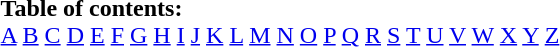<table border="0" id="toc" style="margin: 0 auto;" align=center>
<tr>
<td><strong>Table of contents:</strong><br><a href='#'>A</a> <a href='#'>B</a> <a href='#'>C</a> <a href='#'>D</a> <a href='#'>E</a> <a href='#'>F</a> <a href='#'>G</a> <a href='#'>H</a> <a href='#'>I</a> <a href='#'>J</a> <a href='#'>K</a> <a href='#'>L</a> <a href='#'>M</a> <a href='#'>N</a> <a href='#'>O</a> <a href='#'>P</a> <a href='#'>Q</a> <a href='#'>R</a> <a href='#'>S</a> <a href='#'>T</a> <a href='#'>U</a> <a href='#'>V</a> <a href='#'>W</a> <a href='#'>X</a> <a href='#'>Y</a> <a href='#'>Z</a></td>
</tr>
</table>
